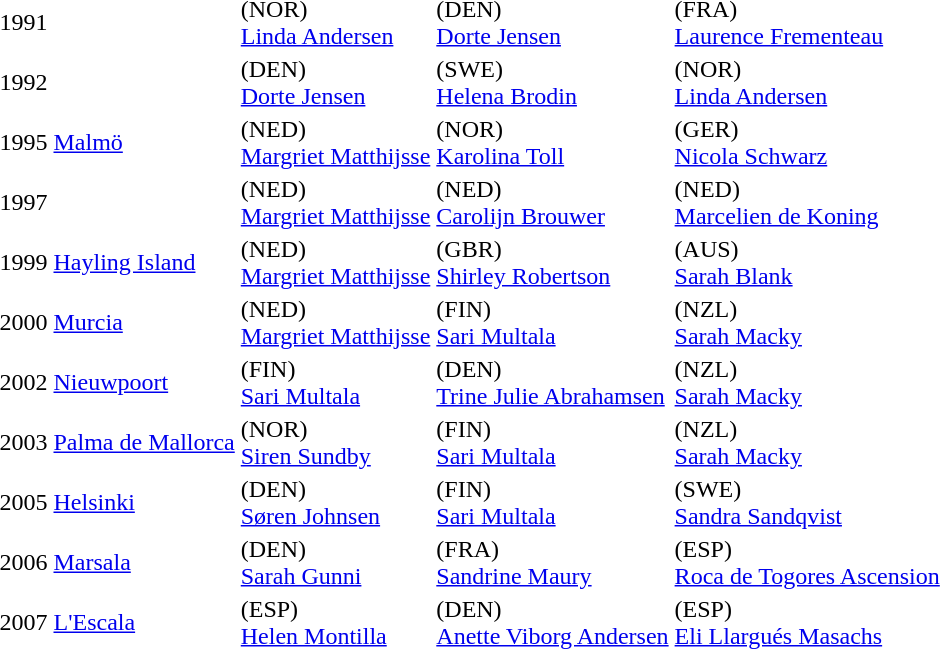<table>
<tr>
<td>1991</td>
<td> (NOR)<br><a href='#'>Linda Andersen</a></td>
<td> (DEN)<br><a href='#'>Dorte Jensen</a></td>
<td> (FRA)<br><a href='#'>Laurence Frementeau</a></td>
</tr>
<tr>
<td>1992</td>
<td> (DEN)<br><a href='#'>Dorte Jensen</a></td>
<td> (SWE)<br><a href='#'>Helena Brodin</a></td>
<td> (NOR)<br><a href='#'>Linda Andersen</a></td>
</tr>
<tr>
<td>1995 <a href='#'>Malmö</a></td>
<td> (NED)<br><a href='#'>Margriet Matthijsse</a></td>
<td> (NOR)<br><a href='#'>Karolina Toll</a></td>
<td> (GER)<br><a href='#'>Nicola Schwarz</a></td>
</tr>
<tr>
<td>1997</td>
<td> (NED)<br><a href='#'>Margriet Matthijsse</a></td>
<td> (NED)<br><a href='#'>Carolijn Brouwer</a></td>
<td> (NED)<br><a href='#'>Marcelien de Koning</a></td>
</tr>
<tr>
<td>1999  <a href='#'>Hayling Island</a></td>
<td> (NED)<br><a href='#'>Margriet Matthijsse</a></td>
<td> (GBR)<br><a href='#'>Shirley Robertson</a></td>
<td> (AUS)<br><a href='#'>Sarah Blank</a></td>
</tr>
<tr>
<td>2000  <a href='#'>Murcia</a></td>
<td> (NED)<br><a href='#'>Margriet Matthijsse</a></td>
<td> (FIN)<br><a href='#'>Sari Multala</a></td>
<td> (NZL)<br><a href='#'>Sarah Macky</a></td>
</tr>
<tr>
<td>2002  <a href='#'>Nieuwpoort</a></td>
<td> (FIN)<br><a href='#'>Sari Multala</a></td>
<td> (DEN)<br><a href='#'>Trine Julie Abrahamsen</a></td>
<td> (NZL)<br><a href='#'>Sarah Macky</a></td>
</tr>
<tr>
<td>2003  <a href='#'>Palma de Mallorca</a></td>
<td> (NOR)<br><a href='#'>Siren Sundby</a></td>
<td> (FIN)<br><a href='#'>Sari Multala</a></td>
<td> (NZL)<br><a href='#'>Sarah Macky</a></td>
</tr>
<tr>
<td>2005  <a href='#'>Helsinki</a></td>
<td> (DEN)<br><a href='#'>Søren Johnsen</a></td>
<td> (FIN)<br><a href='#'>Sari Multala</a></td>
<td> (SWE)<br><a href='#'>Sandra Sandqvist</a></td>
</tr>
<tr>
<td>2006 <a href='#'>Marsala</a></td>
<td> (DEN)<br><a href='#'>Sarah Gunni</a></td>
<td> (FRA)<br><a href='#'>Sandrine Maury</a></td>
<td> (ESP)<br><a href='#'>Roca de Togores Ascension</a></td>
</tr>
<tr>
<td>2007  <a href='#'>L'Escala</a></td>
<td> (ESP)<br><a href='#'>Helen Montilla</a></td>
<td> (DEN)<br><a href='#'>Anette Viborg Andersen</a></td>
<td> (ESP)<br><a href='#'>Eli Llargués Masachs</a></td>
</tr>
<tr>
</tr>
</table>
